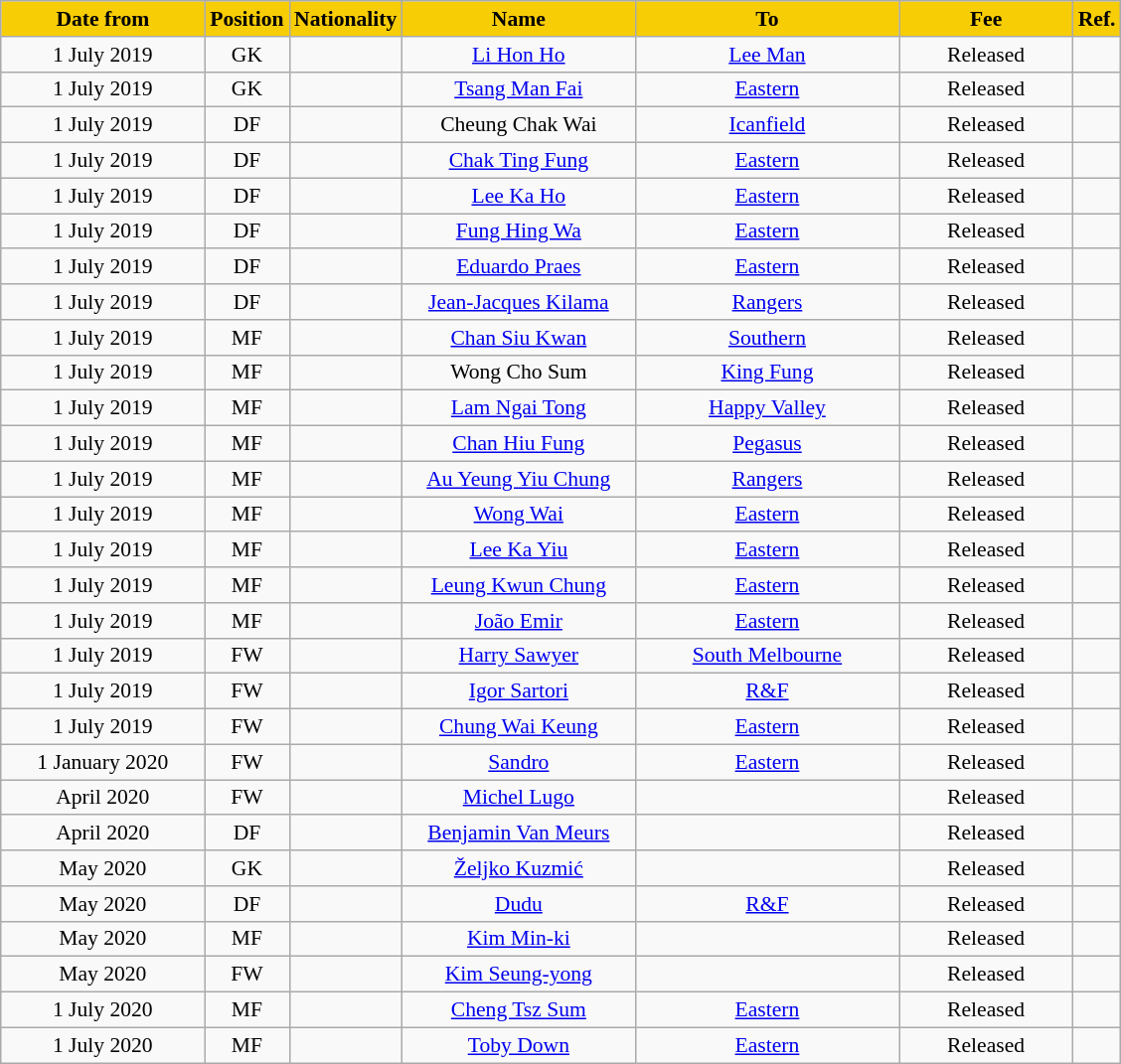<table class="wikitable"  style="text-align:center; font-size:90%;">
<tr>
<th style="background:#f7cd06; color:#000000; width:130px;">Date from</th>
<th style="background:#f7cd06; color:#000000; width:50px;">Position</th>
<th style="background:#f7cd06; color:#000000; width:50px;">Nationality</th>
<th style="background:#f7cd06; color:#000000; width:150px;">Name</th>
<th style="background:#f7cd06; color:#000000; width:170px;">To</th>
<th style="background:#f7cd06; color:#000000; width:110px;">Fee</th>
<th style="background:#f7cd06; color:#000000; width:25px;">Ref.</th>
</tr>
<tr>
<td>1 July 2019</td>
<td>GK</td>
<td></td>
<td><a href='#'>Li Hon Ho</a></td>
<td><a href='#'>Lee Man</a></td>
<td>Released</td>
<td></td>
</tr>
<tr>
<td>1 July 2019</td>
<td>GK</td>
<td></td>
<td><a href='#'>Tsang Man Fai</a></td>
<td><a href='#'>Eastern</a></td>
<td>Released</td>
<td></td>
</tr>
<tr>
<td>1 July 2019</td>
<td>DF</td>
<td></td>
<td>Cheung Chak Wai</td>
<td><a href='#'>Icanfield</a></td>
<td>Released</td>
<td></td>
</tr>
<tr>
<td>1 July 2019</td>
<td>DF</td>
<td></td>
<td><a href='#'>Chak Ting Fung</a></td>
<td><a href='#'>Eastern</a></td>
<td>Released</td>
<td></td>
</tr>
<tr>
<td>1 July 2019</td>
<td>DF</td>
<td></td>
<td><a href='#'>Lee Ka Ho</a></td>
<td><a href='#'>Eastern</a></td>
<td>Released</td>
<td></td>
</tr>
<tr>
<td>1 July 2019</td>
<td>DF</td>
<td></td>
<td><a href='#'>Fung Hing Wa</a></td>
<td><a href='#'>Eastern</a></td>
<td>Released</td>
<td></td>
</tr>
<tr>
<td>1 July 2019</td>
<td>DF</td>
<td></td>
<td><a href='#'>Eduardo Praes</a></td>
<td><a href='#'>Eastern</a></td>
<td>Released</td>
<td></td>
</tr>
<tr>
<td>1 July 2019</td>
<td>DF</td>
<td></td>
<td><a href='#'>Jean-Jacques Kilama</a></td>
<td><a href='#'>Rangers</a></td>
<td>Released</td>
<td></td>
</tr>
<tr>
<td>1 July 2019</td>
<td>MF</td>
<td></td>
<td><a href='#'>Chan Siu Kwan</a></td>
<td><a href='#'>Southern</a></td>
<td>Released</td>
<td></td>
</tr>
<tr>
<td>1 July 2019</td>
<td>MF</td>
<td></td>
<td>Wong Cho Sum</td>
<td><a href='#'>King Fung</a></td>
<td>Released</td>
<td></td>
</tr>
<tr>
<td>1 July 2019</td>
<td>MF</td>
<td> </td>
<td><a href='#'>Lam Ngai Tong</a></td>
<td><a href='#'>Happy Valley</a></td>
<td>Released</td>
<td></td>
</tr>
<tr>
<td>1 July 2019</td>
<td>MF</td>
<td></td>
<td><a href='#'>Chan Hiu Fung</a></td>
<td><a href='#'>Pegasus</a></td>
<td>Released</td>
<td></td>
</tr>
<tr>
<td>1 July 2019</td>
<td>MF</td>
<td></td>
<td><a href='#'>Au Yeung Yiu Chung</a></td>
<td><a href='#'>Rangers</a></td>
<td>Released</td>
<td></td>
</tr>
<tr>
<td>1 July 2019</td>
<td>MF</td>
<td></td>
<td><a href='#'>Wong Wai</a></td>
<td><a href='#'>Eastern</a></td>
<td>Released</td>
<td></td>
</tr>
<tr>
<td>1 July 2019</td>
<td>MF</td>
<td></td>
<td><a href='#'>Lee Ka Yiu</a></td>
<td><a href='#'>Eastern</a></td>
<td>Released</td>
<td></td>
</tr>
<tr>
<td>1 July 2019</td>
<td>MF</td>
<td></td>
<td><a href='#'>Leung Kwun Chung</a></td>
<td><a href='#'>Eastern</a></td>
<td>Released</td>
<td></td>
</tr>
<tr>
<td>1 July 2019</td>
<td>MF</td>
<td></td>
<td><a href='#'>João Emir</a></td>
<td><a href='#'>Eastern</a></td>
<td>Released</td>
<td></td>
</tr>
<tr>
<td>1 July 2019</td>
<td>FW</td>
<td></td>
<td><a href='#'>Harry Sawyer</a></td>
<td> <a href='#'>South Melbourne</a></td>
<td>Released</td>
<td></td>
</tr>
<tr>
<td>1 July 2019</td>
<td>FW</td>
<td></td>
<td><a href='#'>Igor Sartori</a></td>
<td><a href='#'>R&F</a></td>
<td>Released</td>
<td></td>
</tr>
<tr>
<td>1 July 2019</td>
<td>FW</td>
<td></td>
<td><a href='#'>Chung Wai Keung</a></td>
<td><a href='#'>Eastern</a></td>
<td>Released</td>
<td></td>
</tr>
<tr>
<td>1 January 2020</td>
<td>FW</td>
<td></td>
<td><a href='#'>Sandro</a></td>
<td><a href='#'>Eastern</a></td>
<td>Released</td>
<td></td>
</tr>
<tr>
<td>April 2020</td>
<td>FW</td>
<td></td>
<td><a href='#'>Michel Lugo</a></td>
<td></td>
<td>Released</td>
<td></td>
</tr>
<tr>
<td>April 2020</td>
<td>DF</td>
<td></td>
<td><a href='#'>Benjamin Van Meurs</a></td>
<td></td>
<td>Released</td>
<td></td>
</tr>
<tr>
<td>May 2020</td>
<td>GK</td>
<td></td>
<td><a href='#'>Željko Kuzmić</a></td>
<td></td>
<td>Released</td>
<td></td>
</tr>
<tr>
<td>May 2020</td>
<td>DF</td>
<td></td>
<td><a href='#'>Dudu</a></td>
<td><a href='#'>R&F</a></td>
<td>Released</td>
<td></td>
</tr>
<tr>
<td>May 2020</td>
<td>MF</td>
<td></td>
<td><a href='#'>Kim Min-ki</a></td>
<td></td>
<td>Released</td>
<td></td>
</tr>
<tr>
<td>May 2020</td>
<td>FW</td>
<td></td>
<td><a href='#'>Kim Seung-yong</a></td>
<td></td>
<td>Released</td>
<td></td>
</tr>
<tr>
<td>1 July 2020</td>
<td>MF</td>
<td></td>
<td><a href='#'>Cheng Tsz Sum</a></td>
<td><a href='#'>Eastern</a></td>
<td>Released</td>
<td></td>
</tr>
<tr>
<td>1 July 2020</td>
<td>MF</td>
<td></td>
<td><a href='#'>Toby Down</a></td>
<td><a href='#'>Eastern</a></td>
<td>Released</td>
<td></td>
</tr>
</table>
